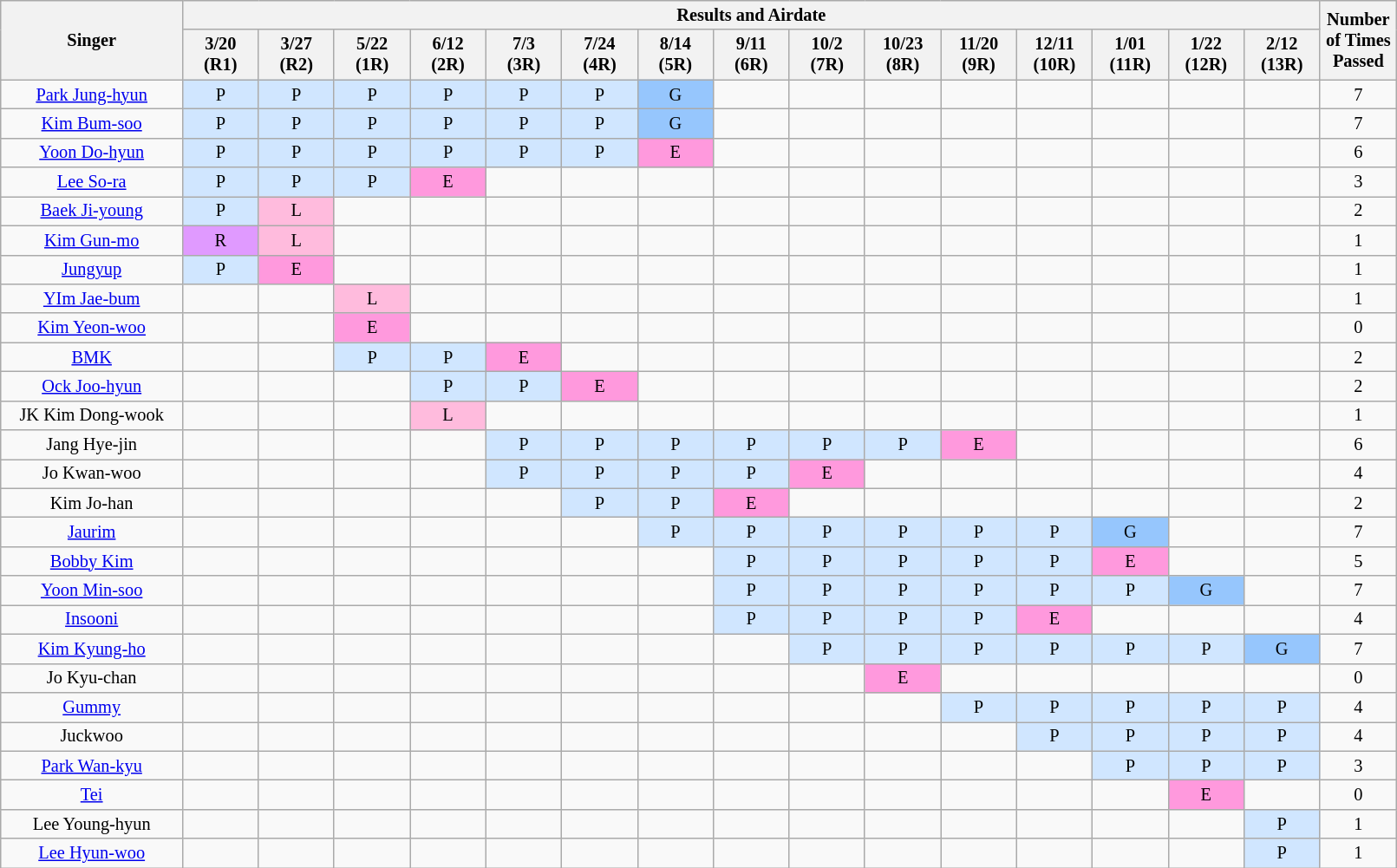<table class="wikitable" style="font-size:85%; width:85%; text-align: center;">
<tr>
<th rowspan=2 width=12%>Singer</th>
<th colspan=15>Results and Airdate</th>
<th rowspan=2 width=5%>Number of Times Passed</th>
</tr>
<tr>
<th width=5%>3/20<br>(R1)</th>
<th width=5%>3/27<br>(R2)</th>
<th width=5%>5/22<br>(1R)</th>
<th width=5%>6/12<br>(2R)</th>
<th width=5%>7/3<br>(3R)</th>
<th width=5%>7/24<br>(4R)</th>
<th width=5%>8/14<br>(5R)</th>
<th width=5%>9/11<br>(6R)</th>
<th width=5%>10/2<br>(7R)</th>
<th width=5%>10/23<br>(8R)</th>
<th width=5%>11/20<br>(9R)</th>
<th width=5%>12/11<br>(10R)</th>
<th width=5%>1/01<br>(11R)</th>
<th width=5%>1/22<br>(12R)</th>
<th width=5%>2/12<br>(13R)</th>
</tr>
<tr>
<td><a href='#'>Park Jung-hyun</a></td>
<td style="background: #D0E6FF;">P</td>
<td style="background: #D0E6FF;">P</td>
<td style="background: #D0E6FF;">P</td>
<td style="background: #D0E6FF;">P</td>
<td style="background: #D0E6FF;">P</td>
<td style="background: #D0E6FF;">P</td>
<td style="background: #96C6FD;">G</td>
<td></td>
<td></td>
<td></td>
<td></td>
<td></td>
<td></td>
<td></td>
<td></td>
<td>7</td>
</tr>
<tr>
<td><a href='#'>Kim Bum-soo</a></td>
<td style="background: #D0E6FF;">P</td>
<td style="background: #D0E6FF;">P</td>
<td style="background: #D0E6FF;">P</td>
<td style="background: #D0E6FF;">P</td>
<td style="background: #D0E6FF;">P</td>
<td style="background: #D0E6FF;">P</td>
<td style="background: #96C6FD;">G</td>
<td></td>
<td></td>
<td></td>
<td></td>
<td></td>
<td></td>
<td></td>
<td></td>
<td>7</td>
</tr>
<tr>
<td><a href='#'>Yoon Do-hyun</a></td>
<td style="background: #D0E6FF;">P</td>
<td style="background: #D0E6FF;">P</td>
<td style="background: #D0E6FF;">P</td>
<td style="background: #D0E6FF;">P</td>
<td style="background: #D0E6FF;">P</td>
<td style="background: #D0E6FF;">P</td>
<td style="background: #F9D;">E</td>
<td></td>
<td></td>
<td></td>
<td></td>
<td></td>
<td></td>
<td></td>
<td></td>
<td>6</td>
</tr>
<tr>
<td><a href='#'>Lee So-ra</a></td>
<td style="background: #D0E6FF;">P</td>
<td style="background: #D0E6FF;">P</td>
<td style="background: #D0E6FF;">P</td>
<td style="background: #F9D;">E</td>
<td></td>
<td></td>
<td></td>
<td></td>
<td></td>
<td></td>
<td></td>
<td></td>
<td></td>
<td></td>
<td></td>
<td>3</td>
</tr>
<tr>
<td><a href='#'>Baek Ji-young</a></td>
<td style="background: #D0E6FF;">P</td>
<td style="background: #ffbbdd;">L</td>
<td></td>
<td></td>
<td></td>
<td></td>
<td></td>
<td></td>
<td></td>
<td></td>
<td></td>
<td></td>
<td></td>
<td></td>
<td></td>
<td>2</td>
</tr>
<tr>
<td><a href='#'>Kim Gun-mo</a></td>
<td style="background: #E09AFF;">R</td>
<td style="background: #ffbbdd;">L</td>
<td></td>
<td></td>
<td></td>
<td></td>
<td></td>
<td></td>
<td></td>
<td></td>
<td></td>
<td></td>
<td></td>
<td></td>
<td></td>
<td>1</td>
</tr>
<tr>
<td><a href='#'>Jungyup</a></td>
<td style="background: #D0E6FF;">P</td>
<td style="background: #F9D;">E</td>
<td></td>
<td></td>
<td></td>
<td></td>
<td></td>
<td></td>
<td></td>
<td></td>
<td></td>
<td></td>
<td></td>
<td></td>
<td></td>
<td>1</td>
</tr>
<tr>
<td><a href='#'>YIm Jae-bum</a></td>
<td></td>
<td></td>
<td style="background: #ffbbdd;">L</td>
<td></td>
<td></td>
<td></td>
<td></td>
<td></td>
<td></td>
<td></td>
<td></td>
<td></td>
<td></td>
<td></td>
<td></td>
<td>1</td>
</tr>
<tr>
<td><a href='#'>Kim Yeon-woo</a></td>
<td></td>
<td></td>
<td style="background: #F9D;">E</td>
<td></td>
<td></td>
<td></td>
<td></td>
<td></td>
<td></td>
<td></td>
<td></td>
<td></td>
<td></td>
<td></td>
<td></td>
<td>0</td>
</tr>
<tr>
<td><a href='#'>BMK</a></td>
<td></td>
<td></td>
<td style="background: #D0E6FF;">P</td>
<td style="background: #D0E6FF;">P</td>
<td style="background: #F9D;">E</td>
<td></td>
<td></td>
<td></td>
<td></td>
<td></td>
<td></td>
<td></td>
<td></td>
<td></td>
<td></td>
<td>2</td>
</tr>
<tr>
<td><a href='#'>Ock Joo-hyun</a></td>
<td></td>
<td></td>
<td></td>
<td style="background: #D0E6FF;">P</td>
<td style="background: #D0E6FF;">P</td>
<td style="background: #F9D;">E</td>
<td></td>
<td></td>
<td></td>
<td></td>
<td></td>
<td></td>
<td></td>
<td></td>
<td></td>
<td>2</td>
</tr>
<tr>
<td>JK Kim Dong-wook</td>
<td></td>
<td></td>
<td></td>
<td style="background: #ffbbdd;">L</td>
<td></td>
<td></td>
<td></td>
<td></td>
<td></td>
<td></td>
<td></td>
<td></td>
<td></td>
<td></td>
<td></td>
<td>1</td>
</tr>
<tr>
<td>Jang Hye-jin</td>
<td></td>
<td></td>
<td></td>
<td></td>
<td style="background: #D0E6FF;">P</td>
<td style="background: #D0E6FF;">P</td>
<td style="background: #D0E6FF;">P</td>
<td style="background: #D0E6FF;">P</td>
<td style="background: #D0E6FF;">P</td>
<td style="background: #D0E6FF;">P</td>
<td style="background: #F9D;">E</td>
<td></td>
<td></td>
<td></td>
<td></td>
<td>6</td>
</tr>
<tr>
<td>Jo Kwan-woo</td>
<td></td>
<td></td>
<td></td>
<td></td>
<td style="background: #D0E6FF;">P</td>
<td style="background: #D0E6FF;">P</td>
<td style="background: #D0E6FF;">P</td>
<td style="background: #D0E6FF;">P</td>
<td style="background: #F9D;">E</td>
<td></td>
<td></td>
<td></td>
<td></td>
<td></td>
<td></td>
<td>4</td>
</tr>
<tr>
<td>Kim Jo-han</td>
<td></td>
<td></td>
<td></td>
<td></td>
<td></td>
<td style="background: #D0E6FF;">P</td>
<td style="background: #D0E6FF;">P</td>
<td style="background: #F9D;">E</td>
<td></td>
<td></td>
<td></td>
<td></td>
<td></td>
<td></td>
<td></td>
<td>2</td>
</tr>
<tr>
<td><a href='#'>Jaurim</a></td>
<td></td>
<td></td>
<td></td>
<td></td>
<td></td>
<td></td>
<td style="background: #D0E6FF;">P</td>
<td style="background: #D0E6FF;">P</td>
<td style="background: #D0E6FF;">P</td>
<td style="background: #D0E6FF;">P</td>
<td style="background: #D0E6FF;">P</td>
<td style="background: #D0E6FF;">P</td>
<td style="background: #96C6FD;">G</td>
<td></td>
<td></td>
<td>7</td>
</tr>
<tr>
<td><a href='#'>Bobby Kim</a></td>
<td></td>
<td></td>
<td></td>
<td></td>
<td></td>
<td></td>
<td></td>
<td style="background: #D0E6FF;">P</td>
<td style="background: #D0E6FF;">P</td>
<td style="background: #D0E6FF;">P</td>
<td style="background: #D0E6FF;">P</td>
<td style="background: #D0E6FF;">P</td>
<td style="background: #F9D;">E</td>
<td></td>
<td></td>
<td>5</td>
</tr>
<tr>
<td><a href='#'>Yoon Min-soo</a></td>
<td></td>
<td></td>
<td></td>
<td></td>
<td></td>
<td></td>
<td></td>
<td style="background: #D0E6FF;">P</td>
<td style="background: #D0E6FF;">P</td>
<td style="background: #D0E6FF;">P</td>
<td style="background: #D0E6FF;">P</td>
<td style="background: #D0E6FF;">P</td>
<td style="background: #D0E6FF;">P</td>
<td style="background: #96C6FD;">G</td>
<td></td>
<td>7</td>
</tr>
<tr>
<td><a href='#'>Insooni</a></td>
<td></td>
<td></td>
<td></td>
<td></td>
<td></td>
<td></td>
<td></td>
<td style="background: #D0E6FF;">P</td>
<td style="background: #D0E6FF;">P</td>
<td style="background: #D0E6FF;">P</td>
<td style="background: #D0E6FF;">P</td>
<td style="background: #F9D;">E</td>
<td></td>
<td></td>
<td></td>
<td>4</td>
</tr>
<tr>
<td><a href='#'>Kim Kyung-ho</a></td>
<td></td>
<td></td>
<td></td>
<td></td>
<td></td>
<td></td>
<td></td>
<td></td>
<td style="background: #D0E6FF;">P</td>
<td style="background: #D0E6FF;">P</td>
<td style="background: #D0E6FF;">P</td>
<td style="background: #D0E6FF;">P</td>
<td style="background: #D0E6FF;">P</td>
<td style="background: #D0E6FF;">P</td>
<td style="background: #96C6FD;">G</td>
<td>7</td>
</tr>
<tr>
<td>Jo Kyu-chan</td>
<td></td>
<td></td>
<td></td>
<td></td>
<td></td>
<td></td>
<td></td>
<td></td>
<td></td>
<td style="background: #F9D;">E</td>
<td></td>
<td></td>
<td></td>
<td></td>
<td></td>
<td>0</td>
</tr>
<tr>
<td><a href='#'>Gummy</a></td>
<td></td>
<td></td>
<td></td>
<td></td>
<td></td>
<td></td>
<td></td>
<td></td>
<td></td>
<td></td>
<td style="background: #D0E6FF;">P</td>
<td style="background: #D0E6FF;">P</td>
<td style="background: #D0E6FF;">P</td>
<td style="background: #D0E6FF;">P</td>
<td style="background: #D0E6FF;">P</td>
<td>4</td>
</tr>
<tr>
<td>Juckwoo</td>
<td></td>
<td></td>
<td></td>
<td></td>
<td></td>
<td></td>
<td></td>
<td></td>
<td></td>
<td></td>
<td></td>
<td style="background: #D0E6FF;">P</td>
<td style="background: #D0E6FF;">P</td>
<td style="background: #D0E6FF;">P</td>
<td style="background: #D0E6FF;">P</td>
<td>4</td>
</tr>
<tr>
<td><a href='#'>Park Wan-kyu</a></td>
<td></td>
<td></td>
<td></td>
<td></td>
<td></td>
<td></td>
<td></td>
<td></td>
<td></td>
<td></td>
<td></td>
<td></td>
<td style="background: #D0E6FF;">P</td>
<td style="background: #D0E6FF;">P</td>
<td style="background: #D0E6FF;">P</td>
<td>3</td>
</tr>
<tr>
<td><a href='#'>Tei</a></td>
<td></td>
<td></td>
<td></td>
<td></td>
<td></td>
<td></td>
<td></td>
<td></td>
<td></td>
<td></td>
<td></td>
<td></td>
<td></td>
<td style="background: #F9D;">E</td>
<td></td>
<td>0</td>
</tr>
<tr>
<td>Lee Young-hyun</td>
<td></td>
<td></td>
<td></td>
<td></td>
<td></td>
<td></td>
<td></td>
<td></td>
<td></td>
<td></td>
<td></td>
<td></td>
<td></td>
<td></td>
<td style="background: #D0E6FF;">P</td>
<td>1</td>
</tr>
<tr>
<td><a href='#'>Lee Hyun-woo</a></td>
<td></td>
<td></td>
<td></td>
<td></td>
<td></td>
<td></td>
<td></td>
<td></td>
<td></td>
<td></td>
<td></td>
<td></td>
<td></td>
<td></td>
<td style="background: #D0E6FF;">P</td>
<td>1</td>
</tr>
</table>
